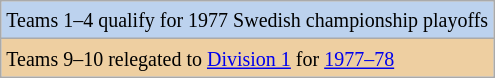<table class="wikitable">
<tr bgcolor="#BCD2EE">
<td><small>Teams 1–4 qualify for 1977 Swedish championship playoffs</small></td>
</tr>
<tr bgcolor="#EECFA1">
<td><small>Teams 9–10 relegated to <a href='#'>Division 1</a> for <a href='#'>1977–78</a></small></td>
</tr>
</table>
